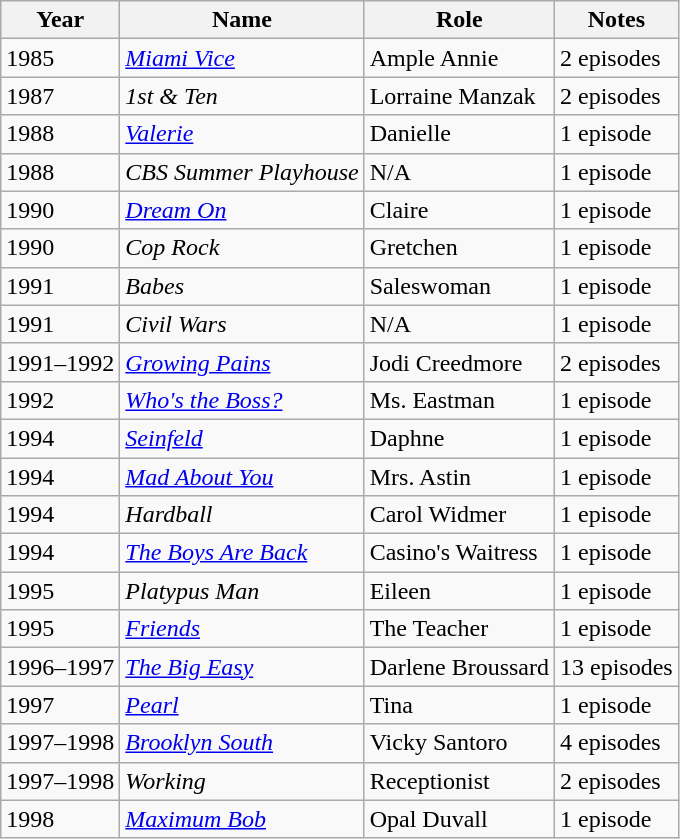<table class="wikitable sortable">
<tr>
<th>Year</th>
<th>Name</th>
<th>Role</th>
<th class="unsortable">Notes</th>
</tr>
<tr>
<td>1985</td>
<td><em><a href='#'>Miami Vice</a></em></td>
<td>Ample Annie</td>
<td>2 episodes</td>
</tr>
<tr>
<td>1987</td>
<td><em>1st & Ten</em></td>
<td>Lorraine Manzak</td>
<td>2 episodes</td>
</tr>
<tr>
<td>1988</td>
<td><em><a href='#'>Valerie</a></em></td>
<td>Danielle</td>
<td>1 episode</td>
</tr>
<tr>
<td>1988</td>
<td><em>CBS Summer Playhouse</em></td>
<td>N/A</td>
<td>1 episode</td>
</tr>
<tr>
<td>1990</td>
<td><em><a href='#'>Dream On</a></em></td>
<td>Claire</td>
<td>1 episode</td>
</tr>
<tr>
<td>1990</td>
<td><em>Cop Rock</em></td>
<td>Gretchen</td>
<td>1 episode</td>
</tr>
<tr>
<td>1991</td>
<td><em>Babes</em></td>
<td>Saleswoman</td>
<td>1 episode</td>
</tr>
<tr>
<td>1991</td>
<td><em>Civil Wars</em></td>
<td>N/A</td>
<td>1 episode</td>
</tr>
<tr>
<td>1991–1992</td>
<td><em><a href='#'>Growing Pains</a></em></td>
<td>Jodi Creedmore</td>
<td>2 episodes</td>
</tr>
<tr>
<td>1992</td>
<td><em><a href='#'>Who's the Boss?</a></em></td>
<td>Ms. Eastman</td>
<td>1 episode</td>
</tr>
<tr>
<td>1994</td>
<td><em><a href='#'>Seinfeld</a></em></td>
<td>Daphne</td>
<td>1 episode</td>
</tr>
<tr>
<td>1994</td>
<td><em><a href='#'>Mad About You</a></em></td>
<td>Mrs. Astin</td>
<td>1 episode</td>
</tr>
<tr>
<td>1994</td>
<td><em>Hardball</em></td>
<td>Carol Widmer</td>
<td>1 episode</td>
</tr>
<tr>
<td>1994</td>
<td><em><a href='#'>The Boys Are Back</a></em></td>
<td>Casino's Waitress</td>
<td>1 episode</td>
</tr>
<tr>
<td>1995</td>
<td><em>Platypus Man</em></td>
<td>Eileen</td>
<td>1 episode</td>
</tr>
<tr>
<td>1995</td>
<td><em><a href='#'>Friends</a></em></td>
<td>The Teacher</td>
<td>1 episode</td>
</tr>
<tr>
<td>1996–1997</td>
<td><em><a href='#'>The Big Easy</a></em></td>
<td>Darlene Broussard</td>
<td>13 episodes</td>
</tr>
<tr>
<td>1997</td>
<td><em><a href='#'>Pearl</a></em></td>
<td>Tina</td>
<td>1 episode</td>
</tr>
<tr>
<td>1997–1998</td>
<td><em><a href='#'>Brooklyn South</a></em></td>
<td>Vicky Santoro</td>
<td>4 episodes</td>
</tr>
<tr>
<td>1997–1998</td>
<td><em>Working</em></td>
<td>Receptionist</td>
<td>2 episodes</td>
</tr>
<tr>
<td>1998</td>
<td><em><a href='#'>Maximum Bob</a></em></td>
<td>Opal Duvall</td>
<td>1 episode</td>
</tr>
</table>
